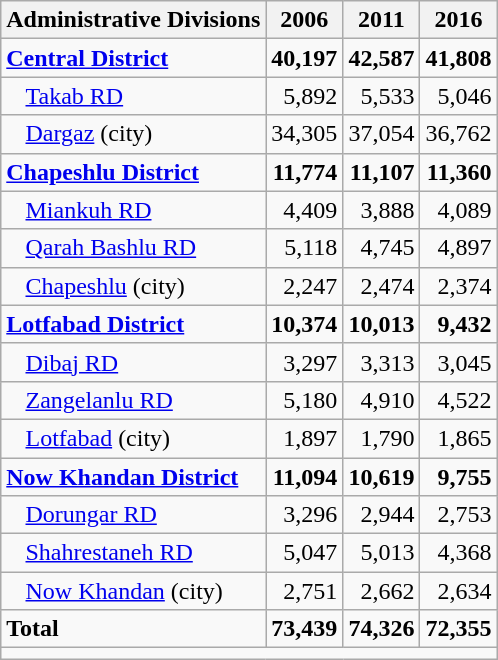<table class="wikitable">
<tr>
<th>Administrative Divisions</th>
<th>2006</th>
<th>2011</th>
<th>2016</th>
</tr>
<tr>
<td><strong><a href='#'>Central District</a></strong></td>
<td style="text-align: right;"><strong>40,197</strong></td>
<td style="text-align: right;"><strong>42,587</strong></td>
<td style="text-align: right;"><strong>41,808</strong></td>
</tr>
<tr>
<td style="padding-left: 1em;"><a href='#'>Takab RD</a></td>
<td style="text-align: right;">5,892</td>
<td style="text-align: right;">5,533</td>
<td style="text-align: right;">5,046</td>
</tr>
<tr>
<td style="padding-left: 1em;"><a href='#'>Dargaz</a> (city)</td>
<td style="text-align: right;">34,305</td>
<td style="text-align: right;">37,054</td>
<td style="text-align: right;">36,762</td>
</tr>
<tr>
<td><strong><a href='#'>Chapeshlu District</a></strong></td>
<td style="text-align: right;"><strong>11,774</strong></td>
<td style="text-align: right;"><strong>11,107</strong></td>
<td style="text-align: right;"><strong>11,360</strong></td>
</tr>
<tr>
<td style="padding-left: 1em;"><a href='#'>Miankuh RD</a></td>
<td style="text-align: right;">4,409</td>
<td style="text-align: right;">3,888</td>
<td style="text-align: right;">4,089</td>
</tr>
<tr>
<td style="padding-left: 1em;"><a href='#'>Qarah Bashlu RD</a></td>
<td style="text-align: right;">5,118</td>
<td style="text-align: right;">4,745</td>
<td style="text-align: right;">4,897</td>
</tr>
<tr>
<td style="padding-left: 1em;"><a href='#'>Chapeshlu</a> (city)</td>
<td style="text-align: right;">2,247</td>
<td style="text-align: right;">2,474</td>
<td style="text-align: right;">2,374</td>
</tr>
<tr>
<td><strong><a href='#'>Lotfabad District</a></strong></td>
<td style="text-align: right;"><strong>10,374</strong></td>
<td style="text-align: right;"><strong>10,013</strong></td>
<td style="text-align: right;"><strong>9,432</strong></td>
</tr>
<tr>
<td style="padding-left: 1em;"><a href='#'>Dibaj RD</a></td>
<td style="text-align: right;">3,297</td>
<td style="text-align: right;">3,313</td>
<td style="text-align: right;">3,045</td>
</tr>
<tr>
<td style="padding-left: 1em;"><a href='#'>Zangelanlu RD</a></td>
<td style="text-align: right;">5,180</td>
<td style="text-align: right;">4,910</td>
<td style="text-align: right;">4,522</td>
</tr>
<tr>
<td style="padding-left: 1em;"><a href='#'>Lotfabad</a> (city)</td>
<td style="text-align: right;">1,897</td>
<td style="text-align: right;">1,790</td>
<td style="text-align: right;">1,865</td>
</tr>
<tr>
<td><strong><a href='#'>Now Khandan District</a></strong></td>
<td style="text-align: right;"><strong>11,094</strong></td>
<td style="text-align: right;"><strong>10,619</strong></td>
<td style="text-align: right;"><strong>9,755</strong></td>
</tr>
<tr>
<td style="padding-left: 1em;"><a href='#'>Dorungar RD</a></td>
<td style="text-align: right;">3,296</td>
<td style="text-align: right;">2,944</td>
<td style="text-align: right;">2,753</td>
</tr>
<tr>
<td style="padding-left: 1em;"><a href='#'>Shahrestaneh RD</a></td>
<td style="text-align: right;">5,047</td>
<td style="text-align: right;">5,013</td>
<td style="text-align: right;">4,368</td>
</tr>
<tr>
<td style="padding-left: 1em;"><a href='#'>Now Khandan</a> (city)</td>
<td style="text-align: right;">2,751</td>
<td style="text-align: right;">2,662</td>
<td style="text-align: right;">2,634</td>
</tr>
<tr>
<td><strong>Total</strong></td>
<td style="text-align: right;"><strong>73,439</strong></td>
<td style="text-align: right;"><strong>74,326</strong></td>
<td style="text-align: right;"><strong>72,355</strong></td>
</tr>
<tr>
<td colspan=4></td>
</tr>
</table>
